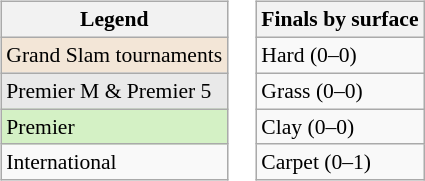<table>
<tr valign="top">
<td><br><table class="wikitable" style="font-size:90%;">
<tr>
<th>Legend</th>
</tr>
<tr>
<td style="background:#f3e6d7;">Grand Slam tournaments</td>
</tr>
<tr>
<td style="background:#e9e9e9;">Premier M & Premier 5</td>
</tr>
<tr>
<td style="background:#d4f1c5;">Premier</td>
</tr>
<tr>
<td>International</td>
</tr>
</table>
</td>
<td><br><table class="wikitable" style="font-size:90%;">
<tr>
<th>Finals by surface</th>
</tr>
<tr>
<td>Hard (0–0)</td>
</tr>
<tr>
<td>Grass (0–0)</td>
</tr>
<tr>
<td>Clay (0–0)</td>
</tr>
<tr>
<td>Carpet (0–1)</td>
</tr>
</table>
</td>
</tr>
</table>
